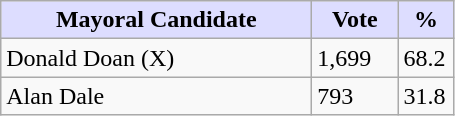<table class="wikitable">
<tr>
<th style="background:#ddf; width:200px;">Mayoral Candidate </th>
<th style="background:#ddf; width:50px;">Vote</th>
<th style="background:#ddf; width:30px;">%</th>
</tr>
<tr>
<td>Donald Doan (X)</td>
<td>1,699</td>
<td>68.2</td>
</tr>
<tr>
<td>Alan Dale</td>
<td>793</td>
<td>31.8</td>
</tr>
</table>
